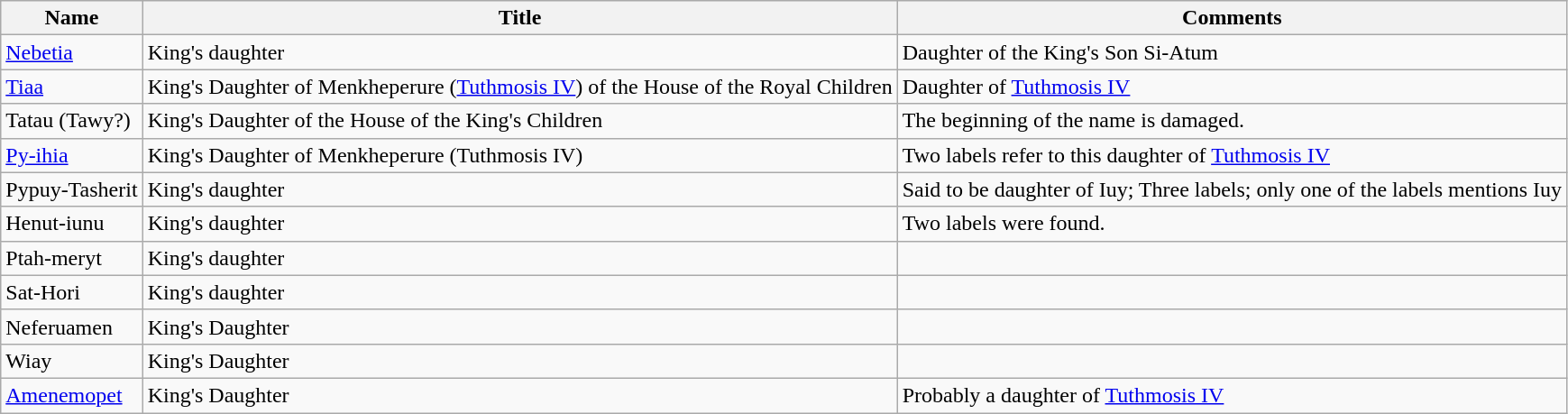<table class="wikitable">
<tr>
<th>Name</th>
<th>Title</th>
<th>Comments</th>
</tr>
<tr>
<td><a href='#'>Nebetia</a></td>
<td>King's daughter</td>
<td>Daughter of the King's Son Si-Atum</td>
</tr>
<tr>
<td><a href='#'>Tiaa</a></td>
<td>King's Daughter of Menkheperure (<a href='#'>Tuthmosis IV</a>) of the House of the Royal Children</td>
<td>Daughter of <a href='#'>Tuthmosis IV</a></td>
</tr>
<tr>
<td>Tatau (Tawy?)</td>
<td>King's Daughter of the House of the King's Children</td>
<td>The beginning of the name is damaged.</td>
</tr>
<tr>
<td><a href='#'>Py-ihia</a></td>
<td>King's Daughter of Menkheperure (Tuthmosis IV)</td>
<td>Two labels refer to this daughter of <a href='#'>Tuthmosis IV</a></td>
</tr>
<tr>
<td>Pypuy-Tasherit</td>
<td>King's daughter</td>
<td>Said to be daughter of Iuy; Three labels; only one of the labels mentions Iuy</td>
</tr>
<tr>
<td>Henut-iunu</td>
<td>King's daughter</td>
<td>Two labels were found.</td>
</tr>
<tr>
<td>Ptah-meryt</td>
<td>King's daughter</td>
<td></td>
</tr>
<tr>
<td>Sat-Hori</td>
<td>King's daughter</td>
<td></td>
</tr>
<tr>
<td>Neferuamen</td>
<td>King's Daughter</td>
<td></td>
</tr>
<tr>
<td>Wiay</td>
<td>King's Daughter</td>
<td></td>
</tr>
<tr>
<td><a href='#'>Amenemopet</a></td>
<td>King's Daughter</td>
<td>Probably a daughter of <a href='#'>Tuthmosis IV</a></td>
</tr>
</table>
